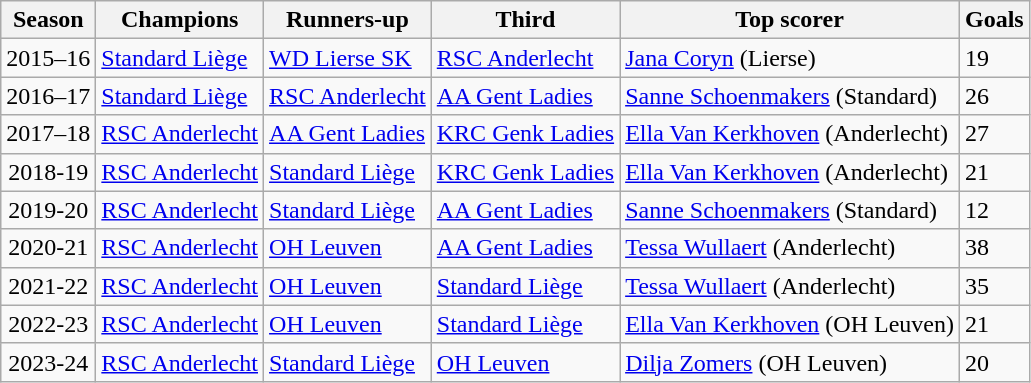<table class="sortable wikitable">
<tr>
<th>Season</th>
<th>Champions</th>
<th>Runners-up</th>
<th>Third</th>
<th>Top scorer</th>
<th>Goals</th>
</tr>
<tr>
<td align=center>2015–16</td>
<td><a href='#'>Standard Liège</a></td>
<td><a href='#'>WD Lierse SK</a></td>
<td><a href='#'>RSC Anderlecht</a></td>
<td><a href='#'>Jana Coryn</a> (Lierse)</td>
<td>19</td>
</tr>
<tr>
<td align=center>2016–17</td>
<td><a href='#'>Standard Liège</a></td>
<td><a href='#'>RSC Anderlecht</a></td>
<td><a href='#'>AA Gent Ladies</a></td>
<td><a href='#'>Sanne Schoenmakers</a> (Standard)</td>
<td>26</td>
</tr>
<tr>
<td align=center>2017–18</td>
<td><a href='#'>RSC Anderlecht</a></td>
<td><a href='#'>AA Gent Ladies</a></td>
<td><a href='#'>KRC Genk Ladies</a></td>
<td><a href='#'>Ella Van Kerkhoven</a> (Anderlecht)</td>
<td>27</td>
</tr>
<tr>
<td align=center>2018-19</td>
<td><a href='#'>RSC Anderlecht</a></td>
<td><a href='#'>Standard Liège</a></td>
<td><a href='#'>KRC Genk Ladies</a></td>
<td><a href='#'>Ella Van Kerkhoven</a> (Anderlecht)</td>
<td>21</td>
</tr>
<tr>
<td align=center>2019-20</td>
<td><a href='#'>RSC Anderlecht</a></td>
<td><a href='#'>Standard Liège</a></td>
<td><a href='#'>AA Gent Ladies</a></td>
<td><a href='#'>Sanne Schoenmakers</a> (Standard)</td>
<td>12</td>
</tr>
<tr>
<td align=center>2020-21</td>
<td><a href='#'>RSC Anderlecht</a></td>
<td><a href='#'>OH Leuven</a></td>
<td><a href='#'>AA Gent Ladies</a></td>
<td><a href='#'>Tessa Wullaert</a> (Anderlecht)</td>
<td>38</td>
</tr>
<tr>
<td align=center>2021-22</td>
<td><a href='#'>RSC Anderlecht</a></td>
<td><a href='#'>OH Leuven</a></td>
<td><a href='#'>Standard Liège</a></td>
<td><a href='#'>Tessa Wullaert</a> (Anderlecht)</td>
<td>35</td>
</tr>
<tr>
<td align=center>2022-23</td>
<td><a href='#'>RSC Anderlecht</a></td>
<td><a href='#'>OH Leuven</a></td>
<td><a href='#'>Standard Liège</a></td>
<td><a href='#'>Ella Van Kerkhoven</a> (OH Leuven)</td>
<td>21</td>
</tr>
<tr>
<td align=center>2023-24</td>
<td><a href='#'>RSC Anderlecht</a></td>
<td><a href='#'>Standard Liège</a></td>
<td><a href='#'>OH Leuven</a></td>
<td><a href='#'>Dilja Zomers</a> (OH Leuven)</td>
<td>20</td>
</tr>
</table>
